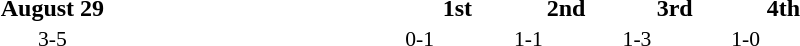<table width=60% cellspacing=1>
<tr>
<th width=20%></th>
<th width=12%>August 29</th>
<th width=20%></th>
<th width=8%>1st</th>
<th width=8%>2nd</th>
<th width=8%>3rd</th>
<th width=8%>4th</th>
</tr>
<tr style=font-size:90%>
<td align=right></td>
<td align=center>3-5</td>
<td><strong></strong></td>
<td>0-1</td>
<td>1-1</td>
<td>1-3</td>
<td>1-0</td>
</tr>
</table>
